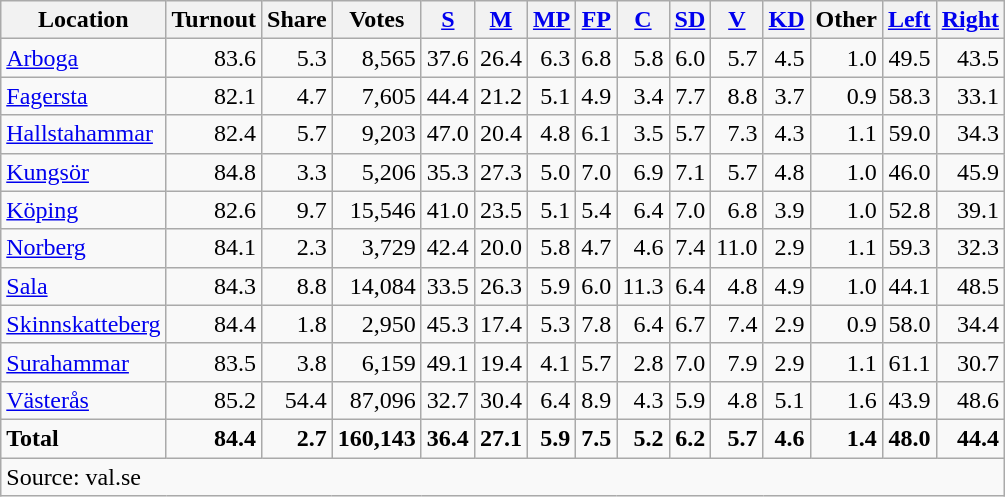<table class="wikitable sortable" style=text-align:right>
<tr>
<th>Location</th>
<th>Turnout</th>
<th>Share</th>
<th>Votes</th>
<th><a href='#'>S</a></th>
<th><a href='#'>M</a></th>
<th><a href='#'>MP</a></th>
<th><a href='#'>FP</a></th>
<th><a href='#'>C</a></th>
<th><a href='#'>SD</a></th>
<th><a href='#'>V</a></th>
<th><a href='#'>KD</a></th>
<th>Other</th>
<th><a href='#'>Left</a></th>
<th><a href='#'>Right</a></th>
</tr>
<tr>
<td align=left><a href='#'>Arboga</a></td>
<td>83.6</td>
<td>5.3</td>
<td>8,565</td>
<td>37.6</td>
<td>26.4</td>
<td>6.3</td>
<td>6.8</td>
<td>5.8</td>
<td>6.0</td>
<td>5.7</td>
<td>4.5</td>
<td>1.0</td>
<td>49.5</td>
<td>43.5</td>
</tr>
<tr>
<td align=left><a href='#'>Fagersta</a></td>
<td>82.1</td>
<td>4.7</td>
<td>7,605</td>
<td>44.4</td>
<td>21.2</td>
<td>5.1</td>
<td>4.9</td>
<td>3.4</td>
<td>7.7</td>
<td>8.8</td>
<td>3.7</td>
<td>0.9</td>
<td>58.3</td>
<td>33.1</td>
</tr>
<tr>
<td align=left><a href='#'>Hallstahammar</a></td>
<td>82.4</td>
<td>5.7</td>
<td>9,203</td>
<td>47.0</td>
<td>20.4</td>
<td>4.8</td>
<td>6.1</td>
<td>3.5</td>
<td>5.7</td>
<td>7.3</td>
<td>4.3</td>
<td>1.1</td>
<td>59.0</td>
<td>34.3</td>
</tr>
<tr>
<td align=left><a href='#'>Kungsör</a></td>
<td>84.8</td>
<td>3.3</td>
<td>5,206</td>
<td>35.3</td>
<td>27.3</td>
<td>5.0</td>
<td>7.0</td>
<td>6.9</td>
<td>7.1</td>
<td>5.7</td>
<td>4.8</td>
<td>1.0</td>
<td>46.0</td>
<td>45.9</td>
</tr>
<tr>
<td align=left><a href='#'>Köping</a></td>
<td>82.6</td>
<td>9.7</td>
<td>15,546</td>
<td>41.0</td>
<td>23.5</td>
<td>5.1</td>
<td>5.4</td>
<td>6.4</td>
<td>7.0</td>
<td>6.8</td>
<td>3.9</td>
<td>1.0</td>
<td>52.8</td>
<td>39.1</td>
</tr>
<tr>
<td align=left><a href='#'>Norberg</a></td>
<td>84.1</td>
<td>2.3</td>
<td>3,729</td>
<td>42.4</td>
<td>20.0</td>
<td>5.8</td>
<td>4.7</td>
<td>4.6</td>
<td>7.4</td>
<td>11.0</td>
<td>2.9</td>
<td>1.1</td>
<td>59.3</td>
<td>32.3</td>
</tr>
<tr>
<td align=left><a href='#'>Sala</a></td>
<td>84.3</td>
<td>8.8</td>
<td>14,084</td>
<td>33.5</td>
<td>26.3</td>
<td>5.9</td>
<td>6.0</td>
<td>11.3</td>
<td>6.4</td>
<td>4.8</td>
<td>4.9</td>
<td>1.0</td>
<td>44.1</td>
<td>48.5</td>
</tr>
<tr>
<td align=left><a href='#'>Skinnskatteberg</a></td>
<td>84.4</td>
<td>1.8</td>
<td>2,950</td>
<td>45.3</td>
<td>17.4</td>
<td>5.3</td>
<td>7.8</td>
<td>6.4</td>
<td>6.7</td>
<td>7.4</td>
<td>2.9</td>
<td>0.9</td>
<td>58.0</td>
<td>34.4</td>
</tr>
<tr>
<td align=left><a href='#'>Surahammar</a></td>
<td>83.5</td>
<td>3.8</td>
<td>6,159</td>
<td>49.1</td>
<td>19.4</td>
<td>4.1</td>
<td>5.7</td>
<td>2.8</td>
<td>7.0</td>
<td>7.9</td>
<td>2.9</td>
<td>1.1</td>
<td>61.1</td>
<td>30.7</td>
</tr>
<tr>
<td align=left><a href='#'>Västerås</a></td>
<td>85.2</td>
<td>54.4</td>
<td>87,096</td>
<td>32.7</td>
<td>30.4</td>
<td>6.4</td>
<td>8.9</td>
<td>4.3</td>
<td>5.9</td>
<td>4.8</td>
<td>5.1</td>
<td>1.6</td>
<td>43.9</td>
<td>48.6</td>
</tr>
<tr>
<td align=left><strong>Total</strong></td>
<td><strong>84.4</strong></td>
<td><strong>2.7</strong></td>
<td><strong>160,143</strong></td>
<td><strong>36.4</strong></td>
<td><strong>27.1</strong></td>
<td><strong>5.9</strong></td>
<td><strong>7.5</strong></td>
<td><strong>5.2</strong></td>
<td><strong>6.2</strong></td>
<td><strong>5.7</strong></td>
<td><strong>4.6</strong></td>
<td><strong>1.4</strong></td>
<td><strong>48.0</strong></td>
<td><strong>44.4</strong></td>
</tr>
<tr>
<td align=left colspan=15>Source: val.se </td>
</tr>
</table>
